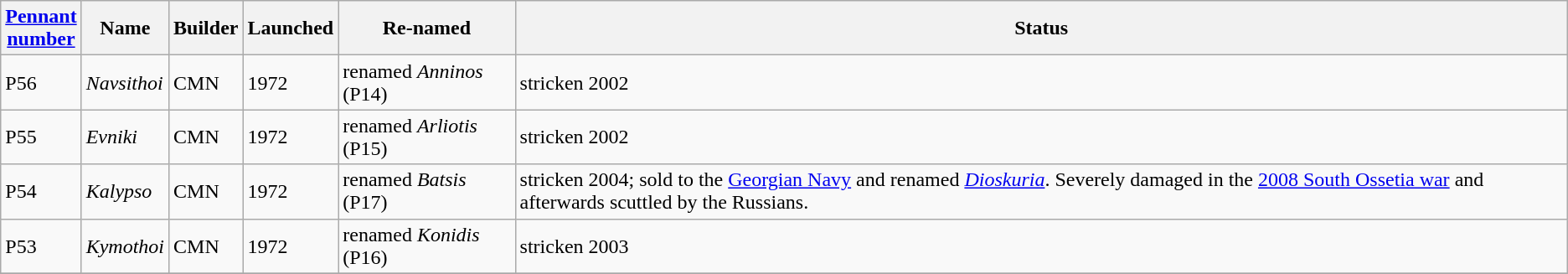<table class="wikitable">
<tr>
<th><a href='#'>Pennant<br>number</a></th>
<th>Name</th>
<th>Builder</th>
<th>Launched</th>
<th>Re-named</th>
<th>Status</th>
</tr>
<tr>
<td>P56</td>
<td><em>Navsithoi</em></td>
<td>CMN</td>
<td>1972</td>
<td>renamed <em>Anninos</em> (P14)</td>
<td>stricken 2002</td>
</tr>
<tr>
<td>P55</td>
<td><em>Evniki</em></td>
<td>CMN</td>
<td>1972</td>
<td>renamed <em>Arliotis</em> (P15)</td>
<td>stricken 2002</td>
</tr>
<tr>
<td>P54</td>
<td><em>Kalypso</em></td>
<td>CMN</td>
<td>1972</td>
<td>renamed <em>Batsis</em> (P17)</td>
<td>stricken 2004; sold to the <a href='#'>Georgian Navy</a> and renamed <em><a href='#'>Dioskuria</a></em>. Severely damaged in the <a href='#'>2008 South Ossetia war</a> and afterwards scuttled by the Russians.</td>
</tr>
<tr>
<td>P53</td>
<td><em>Kymothoi</em></td>
<td>CMN</td>
<td>1972</td>
<td>renamed <em>Konidis</em> (P16)</td>
<td>stricken 2003</td>
</tr>
<tr>
</tr>
</table>
